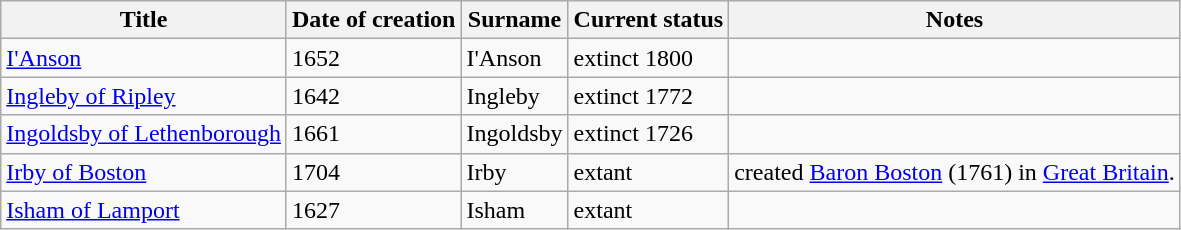<table class="wikitable">
<tr>
<th>Title</th>
<th>Date of creation</th>
<th>Surname</th>
<th>Current status</th>
<th>Notes</th>
</tr>
<tr>
<td><a href='#'>I'Anson</a></td>
<td>1652</td>
<td>I'Anson</td>
<td>extinct 1800</td>
<td> </td>
</tr>
<tr>
<td><a href='#'>Ingleby of Ripley</a></td>
<td>1642</td>
<td>Ingleby</td>
<td>extinct 1772</td>
<td> </td>
</tr>
<tr>
<td><a href='#'>Ingoldsby of Lethenborough</a></td>
<td>1661</td>
<td>Ingoldsby</td>
<td>extinct 1726</td>
<td> </td>
</tr>
<tr>
<td><a href='#'>Irby of Boston</a></td>
<td>1704</td>
<td>Irby</td>
<td>extant</td>
<td>created <a href='#'>Baron Boston</a> (1761) in <a href='#'>Great Britain</a>.</td>
</tr>
<tr>
<td><a href='#'>Isham of Lamport</a></td>
<td>1627</td>
<td>Isham</td>
<td>extant</td>
<td> </td>
</tr>
</table>
